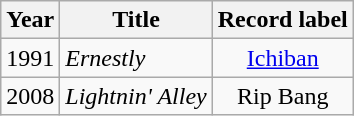<table class="wikitable sortable">
<tr>
<th>Year</th>
<th>Title</th>
<th>Record label</th>
</tr>
<tr>
<td>1991</td>
<td><em>Ernestly</em></td>
<td style="text-align:center;"><a href='#'>Ichiban</a></td>
</tr>
<tr>
<td>2008</td>
<td><em>Lightnin' Alley</em></td>
<td style="text-align:center;">Rip Bang</td>
</tr>
</table>
